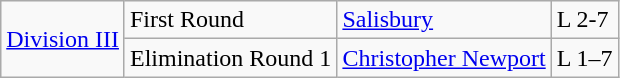<table class="wikitable">
<tr>
<td rowspan="2"><a href='#'>Division III</a></td>
<td>First Round</td>
<td><a href='#'>Salisbury</a></td>
<td>L 2-7</td>
</tr>
<tr>
<td>Elimination Round 1</td>
<td><a href='#'>Christopher Newport</a></td>
<td>L 1–7</td>
</tr>
</table>
